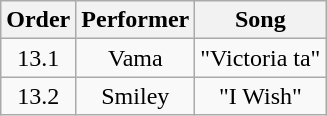<table class="wikitable" style="text-align:center">
<tr>
<th>Order</th>
<th>Performer</th>
<th>Song</th>
</tr>
<tr>
<td>13.1</td>
<td>Vama</td>
<td>"Victoria ta"</td>
</tr>
<tr>
<td>13.2</td>
<td>Smiley</td>
<td>"I Wish"</td>
</tr>
</table>
